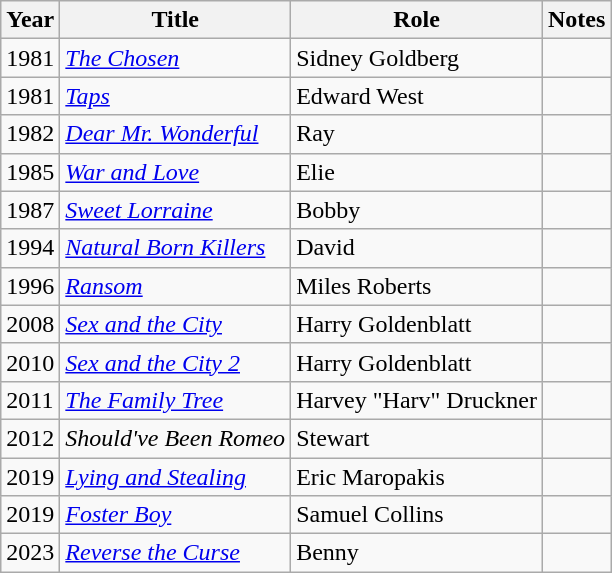<table class="wikitable sortable">
<tr>
<th>Year</th>
<th>Title</th>
<th>Role</th>
<th>Notes</th>
</tr>
<tr>
<td>1981</td>
<td><em><a href='#'>The Chosen</a></em></td>
<td>Sidney Goldberg</td>
<td></td>
</tr>
<tr>
<td>1981</td>
<td><em><a href='#'>Taps</a></em></td>
<td>Edward West</td>
<td></td>
</tr>
<tr>
<td>1982</td>
<td><em><a href='#'>Dear Mr. Wonderful</a></em></td>
<td>Ray</td>
<td></td>
</tr>
<tr>
<td>1985</td>
<td><em><a href='#'>War and Love</a></em></td>
<td>Elie</td>
<td></td>
</tr>
<tr>
<td>1987</td>
<td><em><a href='#'>Sweet Lorraine</a></em></td>
<td>Bobby</td>
<td></td>
</tr>
<tr>
<td>1994</td>
<td><em><a href='#'>Natural Born Killers</a></em></td>
<td>David</td>
<td></td>
</tr>
<tr>
<td>1996</td>
<td><em><a href='#'>Ransom</a></em></td>
<td>Miles Roberts</td>
<td></td>
</tr>
<tr>
<td>2008</td>
<td><em><a href='#'>Sex and the City</a></em></td>
<td>Harry Goldenblatt</td>
<td></td>
</tr>
<tr>
<td>2010</td>
<td><em><a href='#'>Sex and the City 2</a></em></td>
<td>Harry Goldenblatt</td>
<td></td>
</tr>
<tr>
<td>2011</td>
<td><em><a href='#'>The Family Tree</a></em></td>
<td>Harvey "Harv" Druckner</td>
<td></td>
</tr>
<tr>
<td>2012</td>
<td><em>Should've Been Romeo</em></td>
<td>Stewart</td>
<td></td>
</tr>
<tr>
<td>2019</td>
<td><em><a href='#'>Lying and Stealing</a></em></td>
<td>Eric Maropakis</td>
<td></td>
</tr>
<tr>
<td>2019</td>
<td><em><a href='#'>Foster Boy</a></em></td>
<td>Samuel Collins</td>
<td></td>
</tr>
<tr>
<td>2023</td>
<td><em><a href='#'>Reverse the Curse</a></em></td>
<td>Benny</td>
<td></td>
</tr>
</table>
